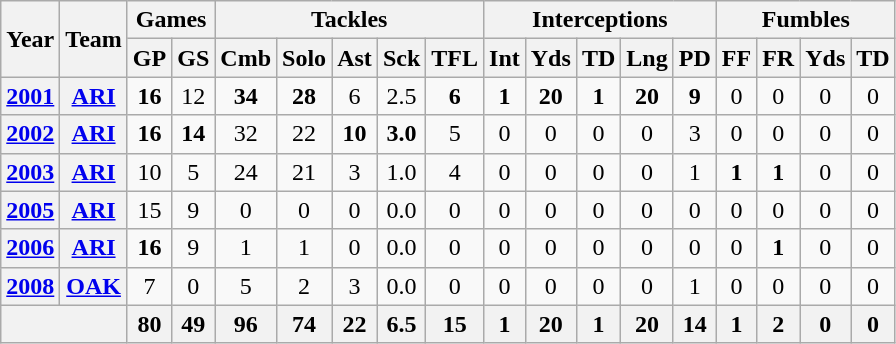<table class="wikitable" style="text-align:center">
<tr>
<th rowspan="2">Year</th>
<th rowspan="2">Team</th>
<th colspan="2">Games</th>
<th colspan="5">Tackles</th>
<th colspan="5">Interceptions</th>
<th colspan="4">Fumbles</th>
</tr>
<tr>
<th>GP</th>
<th>GS</th>
<th>Cmb</th>
<th>Solo</th>
<th>Ast</th>
<th>Sck</th>
<th>TFL</th>
<th>Int</th>
<th>Yds</th>
<th>TD</th>
<th>Lng</th>
<th>PD</th>
<th>FF</th>
<th>FR</th>
<th>Yds</th>
<th>TD</th>
</tr>
<tr>
<th><a href='#'>2001</a></th>
<th><a href='#'>ARI</a></th>
<td><strong>16</strong></td>
<td>12</td>
<td><strong>34</strong></td>
<td><strong>28</strong></td>
<td>6</td>
<td>2.5</td>
<td><strong>6</strong></td>
<td><strong>1</strong></td>
<td><strong>20</strong></td>
<td><strong>1</strong></td>
<td><strong>20</strong></td>
<td><strong>9</strong></td>
<td>0</td>
<td>0</td>
<td>0</td>
<td>0</td>
</tr>
<tr>
<th><a href='#'>2002</a></th>
<th><a href='#'>ARI</a></th>
<td><strong>16</strong></td>
<td><strong>14</strong></td>
<td>32</td>
<td>22</td>
<td><strong>10</strong></td>
<td><strong>3.0</strong></td>
<td>5</td>
<td>0</td>
<td>0</td>
<td>0</td>
<td>0</td>
<td>3</td>
<td>0</td>
<td>0</td>
<td>0</td>
<td>0</td>
</tr>
<tr>
<th><a href='#'>2003</a></th>
<th><a href='#'>ARI</a></th>
<td>10</td>
<td>5</td>
<td>24</td>
<td>21</td>
<td>3</td>
<td>1.0</td>
<td>4</td>
<td>0</td>
<td>0</td>
<td>0</td>
<td>0</td>
<td>1</td>
<td><strong>1</strong></td>
<td><strong>1</strong></td>
<td>0</td>
<td>0</td>
</tr>
<tr>
<th><a href='#'>2005</a></th>
<th><a href='#'>ARI</a></th>
<td>15</td>
<td>9</td>
<td>0</td>
<td>0</td>
<td>0</td>
<td>0.0</td>
<td>0</td>
<td>0</td>
<td>0</td>
<td>0</td>
<td>0</td>
<td>0</td>
<td>0</td>
<td>0</td>
<td>0</td>
<td>0</td>
</tr>
<tr>
<th><a href='#'>2006</a></th>
<th><a href='#'>ARI</a></th>
<td><strong>16</strong></td>
<td>9</td>
<td>1</td>
<td>1</td>
<td>0</td>
<td>0.0</td>
<td>0</td>
<td>0</td>
<td>0</td>
<td>0</td>
<td>0</td>
<td>0</td>
<td>0</td>
<td><strong>1</strong></td>
<td>0</td>
<td>0</td>
</tr>
<tr>
<th><a href='#'>2008</a></th>
<th><a href='#'>OAK</a></th>
<td>7</td>
<td>0</td>
<td>5</td>
<td>2</td>
<td>3</td>
<td>0.0</td>
<td>0</td>
<td>0</td>
<td>0</td>
<td>0</td>
<td>0</td>
<td>1</td>
<td>0</td>
<td>0</td>
<td>0</td>
<td>0</td>
</tr>
<tr>
<th colspan="2"></th>
<th>80</th>
<th>49</th>
<th>96</th>
<th>74</th>
<th>22</th>
<th>6.5</th>
<th>15</th>
<th>1</th>
<th>20</th>
<th>1</th>
<th>20</th>
<th>14</th>
<th>1</th>
<th>2</th>
<th>0</th>
<th>0</th>
</tr>
</table>
